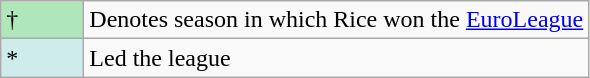<table class="wikitable">
<tr>
<td style="background:#AFE6BA; width:3em;">†</td>
<td>Denotes season in which Rice won the <a href='#'>EuroLeague</a></td>
</tr>
<tr>
<td style="background:#CFECEC; width:1em">*</td>
<td>Led the league</td>
</tr>
</table>
